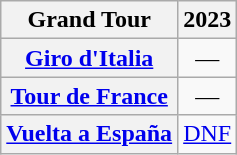<table class="wikitable plainrowheaders">
<tr>
<th>Grand Tour</th>
<th scope="col">2023</th>
</tr>
<tr style="text-align:center;">
<th scope="row"> <a href='#'>Giro d'Italia</a></th>
<td>—</td>
</tr>
<tr style="text-align:center;">
<th scope="row"> <a href='#'>Tour de France</a></th>
<td>—</td>
</tr>
<tr style="text-align:center;">
<th scope="row"> <a href='#'>Vuelta a España</a></th>
<td><a href='#'>DNF</a></td>
</tr>
</table>
